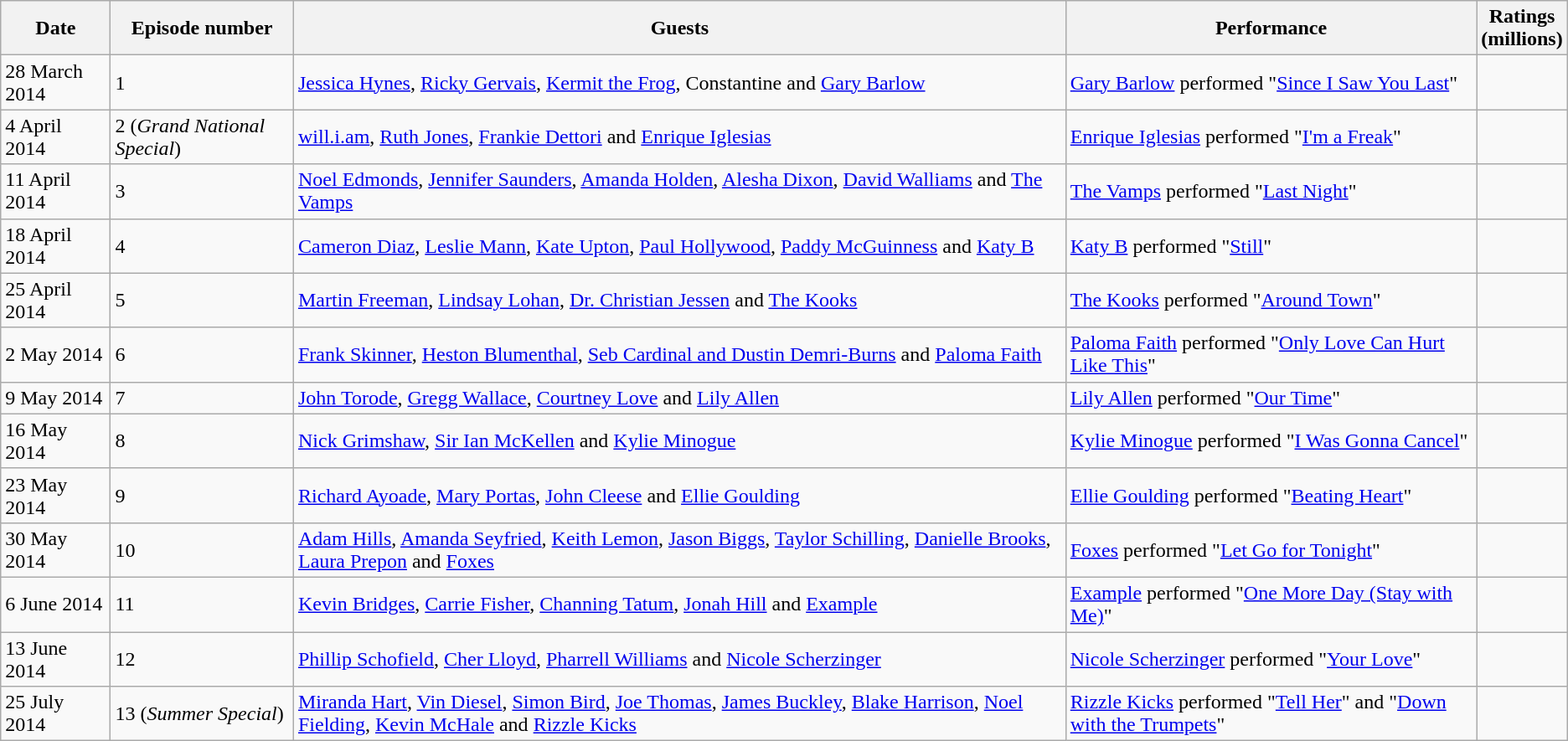<table class="wikitable">
<tr>
<th>Date</th>
<th>Episode number</th>
<th>Guests</th>
<th>Performance</th>
<th>Ratings<br>(millions)</th>
</tr>
<tr>
<td>28 March 2014</td>
<td>1</td>
<td><a href='#'>Jessica Hynes</a>, <a href='#'>Ricky Gervais</a>, <a href='#'>Kermit the Frog</a>, Constantine and <a href='#'>Gary Barlow</a></td>
<td><a href='#'>Gary Barlow</a> performed "<a href='#'>Since I Saw You Last</a>"</td>
<td></td>
</tr>
<tr>
<td>4 April 2014</td>
<td>2 (<em>Grand National Special</em>)</td>
<td><a href='#'>will.i.am</a>, <a href='#'>Ruth Jones</a>, <a href='#'>Frankie Dettori</a> and <a href='#'>Enrique Iglesias</a></td>
<td><a href='#'>Enrique Iglesias</a> performed "<a href='#'>I'm a Freak</a>"</td>
<td></td>
</tr>
<tr>
<td>11 April 2014</td>
<td>3</td>
<td><a href='#'>Noel Edmonds</a>, <a href='#'>Jennifer Saunders</a>, <a href='#'>Amanda Holden</a>, <a href='#'>Alesha Dixon</a>, <a href='#'>David Walliams</a> and <a href='#'>The Vamps</a></td>
<td><a href='#'>The Vamps</a> performed "<a href='#'>Last Night</a>"</td>
<td></td>
</tr>
<tr>
<td>18 April 2014</td>
<td>4</td>
<td><a href='#'>Cameron Diaz</a>, <a href='#'>Leslie Mann</a>, <a href='#'>Kate Upton</a>, <a href='#'>Paul Hollywood</a>, <a href='#'>Paddy McGuinness</a> and <a href='#'>Katy B</a></td>
<td><a href='#'>Katy B</a> performed "<a href='#'>Still</a>"</td>
<td></td>
</tr>
<tr>
<td>25 April 2014</td>
<td>5</td>
<td><a href='#'>Martin Freeman</a>, <a href='#'>Lindsay Lohan</a>, <a href='#'>Dr. Christian Jessen</a> and <a href='#'>The Kooks</a></td>
<td><a href='#'>The Kooks</a> performed "<a href='#'>Around Town</a>"</td>
<td></td>
</tr>
<tr>
<td>2 May 2014</td>
<td>6</td>
<td><a href='#'>Frank Skinner</a>, <a href='#'>Heston Blumenthal</a>, <a href='#'>Seb Cardinal and Dustin Demri-Burns</a> and <a href='#'>Paloma Faith</a></td>
<td><a href='#'>Paloma Faith</a> performed "<a href='#'>Only Love Can Hurt Like This</a>"</td>
<td></td>
</tr>
<tr>
<td>9 May 2014</td>
<td>7</td>
<td><a href='#'>John Torode</a>, <a href='#'>Gregg Wallace</a>, <a href='#'>Courtney Love</a> and <a href='#'>Lily Allen</a></td>
<td><a href='#'>Lily Allen</a> performed "<a href='#'>Our Time</a>"</td>
<td></td>
</tr>
<tr>
<td>16 May 2014</td>
<td>8</td>
<td><a href='#'>Nick Grimshaw</a>, <a href='#'>Sir Ian McKellen</a> and <a href='#'>Kylie Minogue</a></td>
<td><a href='#'>Kylie Minogue</a> performed "<a href='#'>I Was Gonna Cancel</a>"</td>
<td></td>
</tr>
<tr>
<td>23 May 2014</td>
<td>9</td>
<td><a href='#'>Richard Ayoade</a>, <a href='#'>Mary Portas</a>, <a href='#'>John Cleese</a> and <a href='#'>Ellie Goulding</a></td>
<td><a href='#'>Ellie Goulding</a> performed "<a href='#'>Beating Heart</a>"</td>
<td></td>
</tr>
<tr>
<td>30 May 2014</td>
<td>10</td>
<td><a href='#'>Adam Hills</a>, <a href='#'>Amanda Seyfried</a>, <a href='#'>Keith Lemon</a>, <a href='#'>Jason Biggs</a>, <a href='#'>Taylor Schilling</a>, <a href='#'>Danielle Brooks</a>, <a href='#'>Laura Prepon</a> and <a href='#'>Foxes</a></td>
<td><a href='#'>Foxes</a> performed "<a href='#'>Let Go for Tonight</a>"</td>
<td></td>
</tr>
<tr>
<td>6 June 2014</td>
<td>11</td>
<td><a href='#'>Kevin Bridges</a>, <a href='#'>Carrie Fisher</a>, <a href='#'>Channing Tatum</a>, <a href='#'>Jonah Hill</a> and <a href='#'>Example</a></td>
<td><a href='#'>Example</a> performed "<a href='#'>One More Day (Stay with Me)</a>"</td>
<td></td>
</tr>
<tr>
<td>13 June 2014</td>
<td>12</td>
<td><a href='#'>Phillip Schofield</a>, <a href='#'>Cher Lloyd</a>, <a href='#'>Pharrell Williams</a> and <a href='#'>Nicole Scherzinger</a></td>
<td><a href='#'>Nicole Scherzinger</a> performed "<a href='#'>Your Love</a>"</td>
<td></td>
</tr>
<tr>
<td>25 July 2014</td>
<td>13 (<em>Summer Special</em>)</td>
<td><a href='#'>Miranda Hart</a>, <a href='#'>Vin Diesel</a>, <a href='#'>Simon Bird</a>, <a href='#'>Joe Thomas</a>, <a href='#'>James Buckley</a>, <a href='#'>Blake Harrison</a>, <a href='#'>Noel Fielding</a>, <a href='#'>Kevin McHale</a> and <a href='#'>Rizzle Kicks</a></td>
<td><a href='#'>Rizzle Kicks</a> performed "<a href='#'>Tell Her</a>" and "<a href='#'>Down with the Trumpets</a>"</td>
<td></td>
</tr>
</table>
